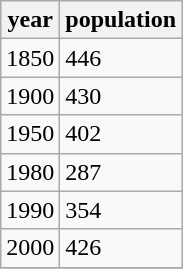<table class="wikitable">
<tr>
<th>year</th>
<th>population</th>
</tr>
<tr>
<td>1850</td>
<td>446</td>
</tr>
<tr>
<td>1900</td>
<td>430</td>
</tr>
<tr>
<td>1950</td>
<td>402</td>
</tr>
<tr>
<td>1980</td>
<td>287</td>
</tr>
<tr>
<td>1990</td>
<td>354</td>
</tr>
<tr>
<td>2000</td>
<td>426</td>
</tr>
<tr>
</tr>
</table>
